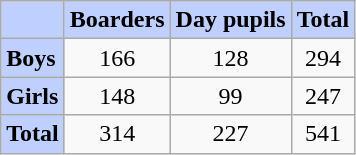<table class="wikitable sortable">
<tr>
<td style="background:#BFCFFF"></td>
<td style="background:#BFCFFF"><strong>Boarders</strong></td>
<td style="background:#BFCFFF"><strong>Day pupils</strong></td>
<td style="background:#BFCFFF"><strong>Total</strong></td>
</tr>
<tr>
<td style="background:#BFCFFF"><strong>Boys</strong></td>
<td align=center>166</td>
<td align=center>128</td>
<td align=center>294</td>
</tr>
<tr>
<td style="background:#BFCFFF"><strong>Girls</strong></td>
<td align=center>148</td>
<td align=center>99</td>
<td align=center>247</td>
</tr>
<tr>
<td style="background:#BFCFFF"><strong>Total</strong></td>
<td align=center>314</td>
<td align=center>227</td>
<td align=center>541</td>
</tr>
</table>
